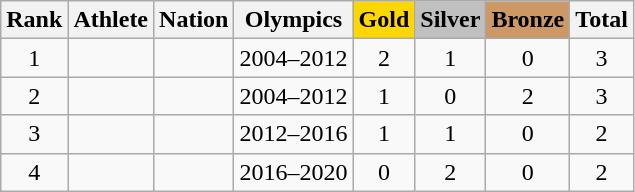<table class="wikitable sortable" style="text-align:center">
<tr>
<th>Rank</th>
<th>Athlete</th>
<th>Nation</th>
<th>Olympics</th>
<th style="background-color:gold">Gold</th>
<th style="background-color:silver">Silver</th>
<th style="background-color:#cc9966">Bronze</th>
<th>Total</th>
</tr>
<tr>
<td>1</td>
<td align=left></td>
<td align=left></td>
<td>2004–2012</td>
<td>2</td>
<td>1</td>
<td>0</td>
<td>3</td>
</tr>
<tr>
<td>2</td>
<td align=left></td>
<td align=left></td>
<td>2004–2012</td>
<td>1</td>
<td>0</td>
<td>2</td>
<td>3</td>
</tr>
<tr>
<td>3</td>
<td align=left></td>
<td align=left></td>
<td>2012–2016</td>
<td>1</td>
<td>1</td>
<td>0</td>
<td>2</td>
</tr>
<tr>
<td>4</td>
<td align=left></td>
<td align=left></td>
<td>2016–2020</td>
<td>0</td>
<td>2</td>
<td>0</td>
<td>2</td>
</tr>
</table>
